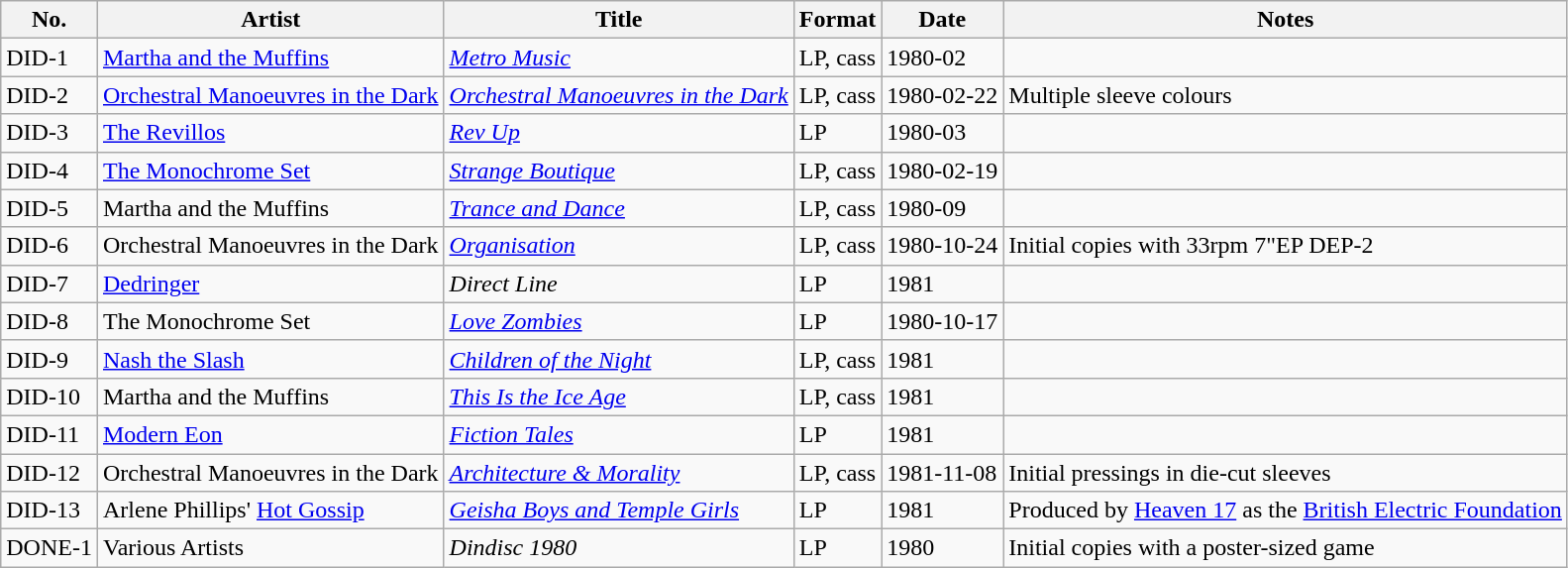<table class="wikitable sortable">
<tr>
<th>No.</th>
<th>Artist</th>
<th>Title</th>
<th>Format</th>
<th>Date</th>
<th>Notes</th>
</tr>
<tr>
<td>DID-1</td>
<td><a href='#'>Martha and the Muffins</a></td>
<td><em><a href='#'>Metro Music</a></em></td>
<td>LP, cass</td>
<td>1980-02</td>
<td></td>
</tr>
<tr>
<td>DID-2</td>
<td><a href='#'>Orchestral Manoeuvres in the Dark</a></td>
<td><em><a href='#'>Orchestral Manoeuvres in the Dark</a></em></td>
<td>LP, cass</td>
<td>1980-02-22</td>
<td>Multiple sleeve colours</td>
</tr>
<tr>
<td>DID-3</td>
<td><a href='#'>The Revillos</a></td>
<td><em><a href='#'>Rev Up</a></em></td>
<td>LP</td>
<td>1980-03</td>
<td></td>
</tr>
<tr>
<td>DID-4</td>
<td><a href='#'>The Monochrome Set</a></td>
<td><em><a href='#'>Strange Boutique</a></em></td>
<td>LP, cass</td>
<td>1980-02-19</td>
<td></td>
</tr>
<tr>
<td>DID-5</td>
<td>Martha and the Muffins</td>
<td><em><a href='#'>Trance and Dance</a></em></td>
<td>LP, cass</td>
<td>1980-09</td>
<td></td>
</tr>
<tr>
<td>DID-6</td>
<td>Orchestral Manoeuvres in the Dark</td>
<td><em><a href='#'>Organisation</a></em></td>
<td>LP, cass</td>
<td>1980-10-24</td>
<td>Initial copies with 33rpm 7"EP DEP-2</td>
</tr>
<tr>
<td>DID-7</td>
<td><a href='#'>Dedringer</a></td>
<td><em>Direct Line</em></td>
<td>LP</td>
<td>1981</td>
<td></td>
</tr>
<tr>
<td>DID-8</td>
<td>The Monochrome Set</td>
<td><em><a href='#'>Love Zombies</a></em></td>
<td>LP</td>
<td>1980-10-17</td>
<td></td>
</tr>
<tr>
<td>DID-9</td>
<td><a href='#'>Nash the Slash</a></td>
<td><em><a href='#'>Children of the Night</a></em></td>
<td>LP, cass</td>
<td>1981</td>
<td></td>
</tr>
<tr>
<td>DID-10</td>
<td>Martha and the Muffins</td>
<td><em><a href='#'>This Is the Ice Age</a></em></td>
<td>LP, cass</td>
<td>1981</td>
<td></td>
</tr>
<tr>
<td>DID-11</td>
<td><a href='#'>Modern Eon</a></td>
<td><em><a href='#'>Fiction Tales</a></em></td>
<td>LP</td>
<td>1981</td>
<td></td>
</tr>
<tr>
<td>DID-12</td>
<td>Orchestral Manoeuvres in the Dark</td>
<td><em><a href='#'>Architecture & Morality</a></em></td>
<td>LP, cass</td>
<td>1981-11-08</td>
<td>Initial pressings in die-cut sleeves</td>
</tr>
<tr>
<td>DID-13</td>
<td>Arlene Phillips' <a href='#'>Hot Gossip</a></td>
<td><em><a href='#'>Geisha Boys and Temple Girls</a></em></td>
<td>LP</td>
<td>1981</td>
<td>Produced by <a href='#'>Heaven 17</a> as the <a href='#'>British Electric Foundation</a></td>
</tr>
<tr>
<td>DONE-1</td>
<td>Various Artists</td>
<td><em>Dindisc 1980</em></td>
<td>LP</td>
<td>1980</td>
<td>Initial copies with a poster-sized game</td>
</tr>
</table>
